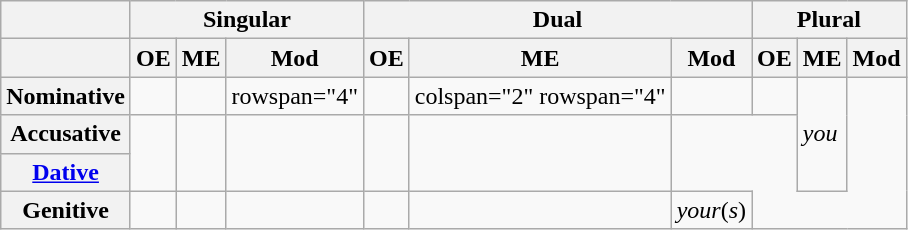<table class="wikitable">
<tr>
<th></th>
<th colspan="3">Singular</th>
<th colspan="3">Dual</th>
<th colspan="3">Plural</th>
</tr>
<tr>
<th></th>
<th>OE</th>
<th>ME</th>
<th>Mod</th>
<th>OE</th>
<th>ME</th>
<th>Mod</th>
<th>OE</th>
<th>ME</th>
<th>Mod</th>
</tr>
<tr>
<th>Nominative</th>
<td></td>
<td></td>
<td>rowspan="4" </td>
<td></td>
<td>colspan="2" rowspan="4" </td>
<td></td>
<td></td>
<td rowspan="3"><em>you</em></td>
</tr>
<tr>
<th>Accusative</th>
<td rowspan="2"></td>
<td rowspan="2"></td>
<td rowspan="2"></td>
<td rowspan="2"></td>
<td rowspan="2"></td>
</tr>
<tr>
<th><a href='#'>Dative</a></th>
</tr>
<tr>
<th>Genitive</th>
<td></td>
<td></td>
<td></td>
<td></td>
<td></td>
<td><em>your</em>(<em>s</em>)</td>
</tr>
</table>
